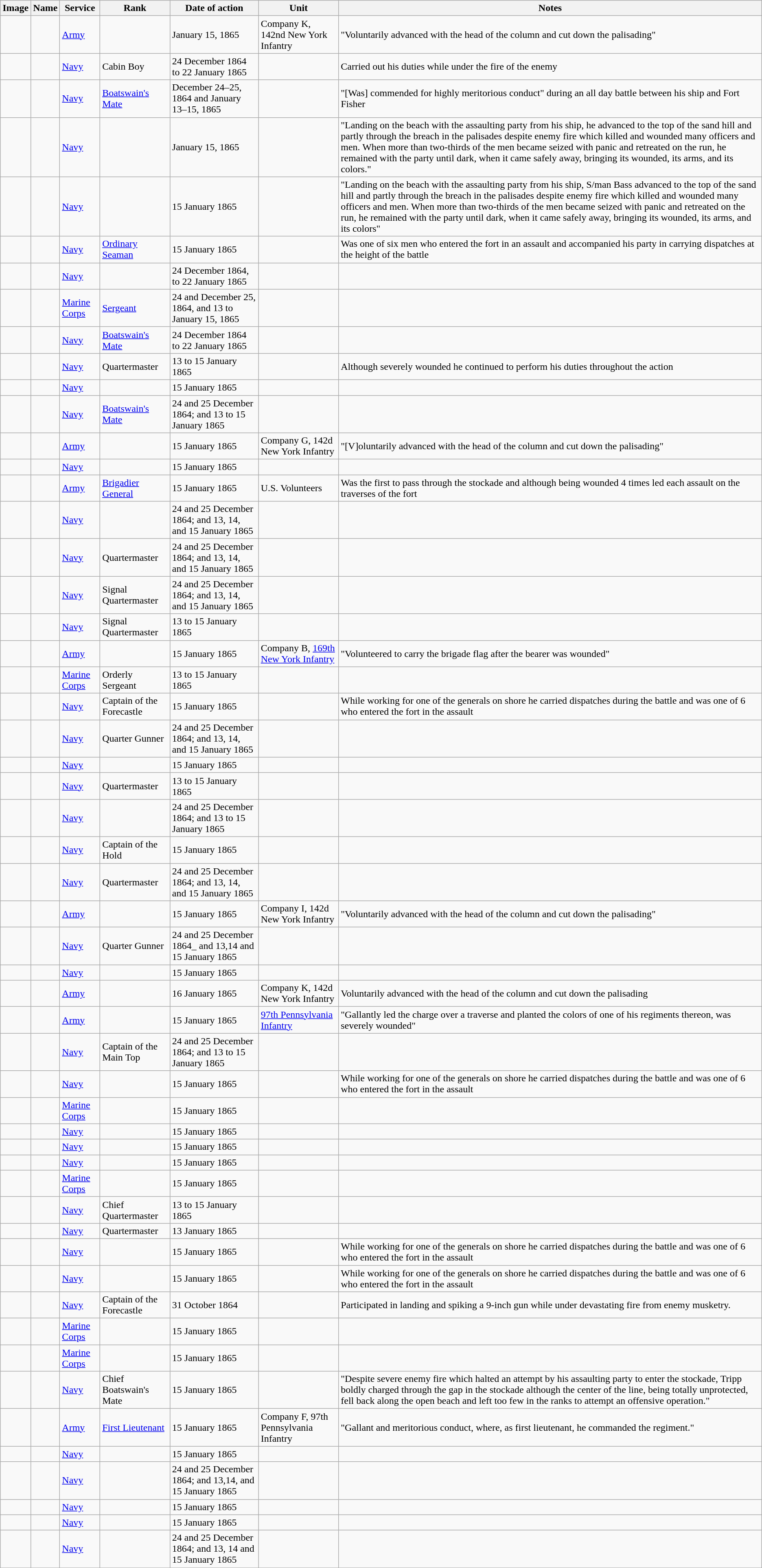<table class="wikitable sortable">
<tr>
<th class="unsortable">Image</th>
<th>Name</th>
<th>Service</th>
<th>Rank</th>
<th>Date of action</th>
<th>Unit</th>
<th class="unsortable">Notes</th>
</tr>
<tr>
<td></td>
<td></td>
<td><a href='#'>Army</a></td>
<td></td>
<td>January 15, 1865</td>
<td>Company K, 142nd New York Infantry</td>
<td>"Voluntarily advanced with the head of the column and cut down the palisading"</td>
</tr>
<tr>
<td></td>
<td></td>
<td><a href='#'>Navy</a></td>
<td>Cabin Boy</td>
<td>24 December 1864 to 22 January 1865</td>
<td></td>
<td>Carried out his duties while under the fire of the enemy</td>
</tr>
<tr>
<td></td>
<td></td>
<td><a href='#'>Navy</a></td>
<td><a href='#'>Boatswain's Mate</a></td>
<td>December 24–25, 1864 and January 13–15, 1865</td>
<td></td>
<td>"[Was] commended for highly meritorious conduct" during an all day battle between his ship and Fort Fisher</td>
</tr>
<tr>
<td></td>
<td></td>
<td><a href='#'>Navy</a></td>
<td></td>
<td>January 15, 1865</td>
<td></td>
<td>"Landing on the beach with the assaulting party from his ship, he advanced to the top of the sand hill and partly through the breach in the palisades despite enemy fire which killed and wounded many officers and men. When more than two-thirds of the men became seized with panic and retreated on the run, he remained with the party until dark, when it came safely away, bringing its wounded, its arms, and its colors."</td>
</tr>
<tr>
<td></td>
<td></td>
<td><a href='#'>Navy</a></td>
<td></td>
<td>15 January 1865</td>
<td></td>
<td>"Landing on the beach with the assaulting party from his ship, S/man Bass advanced to the top of the sand hill and partly through the breach in the palisades despite enemy fire which killed and wounded many officers and men. When more than two-thirds of the men became seized with panic and retreated on the run, he remained with the party until dark, when it came safely away, bringing its wounded, its arms, and its colors"</td>
</tr>
<tr>
<td></td>
<td></td>
<td><a href='#'>Navy</a></td>
<td><a href='#'>Ordinary Seaman</a></td>
<td>15 January 1865</td>
<td></td>
<td>Was one of six men who entered the fort in an assault and accompanied his party in carrying dispatches at the height of the battle</td>
</tr>
<tr>
<td></td>
<td></td>
<td><a href='#'>Navy</a></td>
<td></td>
<td>24 December 1864, to 22 January 1865</td>
<td></td>
<td></td>
</tr>
<tr>
<td></td>
<td></td>
<td><a href='#'>Marine Corps</a></td>
<td><a href='#'>Sergeant</a></td>
<td>24 and December 25, 1864, and 13 to January 15, 1865</td>
<td></td>
<td></td>
</tr>
<tr>
<td></td>
<td></td>
<td><a href='#'>Navy</a></td>
<td><a href='#'>Boatswain's Mate</a></td>
<td>24 December 1864 to 22 January 1865</td>
<td></td>
<td></td>
</tr>
<tr>
<td></td>
<td></td>
<td><a href='#'>Navy</a></td>
<td>Quartermaster</td>
<td>13 to 15 January 1865</td>
<td></td>
<td>Although severely wounded he continued to perform his duties throughout the action</td>
</tr>
<tr>
<td></td>
<td></td>
<td><a href='#'>Navy</a></td>
<td></td>
<td>15 January 1865</td>
<td></td>
<td></td>
</tr>
<tr>
<td></td>
<td></td>
<td><a href='#'>Navy</a></td>
<td><a href='#'>Boatswain's Mate</a></td>
<td>24 and 25 December 1864; and 13 to 15 January 1865</td>
<td></td>
<td></td>
</tr>
<tr>
<td></td>
<td></td>
<td><a href='#'>Army</a></td>
<td></td>
<td>15 January 1865</td>
<td>Company G, 142d New York Infantry</td>
<td>"[V]oluntarily advanced with the head of the column and cut down the palisading"</td>
</tr>
<tr>
<td></td>
<td></td>
<td><a href='#'>Navy</a></td>
<td></td>
<td>15 January 1865</td>
<td></td>
<td></td>
</tr>
<tr>
<td></td>
<td></td>
<td><a href='#'>Army</a></td>
<td><a href='#'>Brigadier General</a></td>
<td>15 January 1865</td>
<td>U.S. Volunteers</td>
<td>Was the first to pass through the stockade and although being wounded 4 times led each assault on the traverses of the fort</td>
</tr>
<tr>
<td></td>
<td></td>
<td><a href='#'>Navy</a></td>
<td></td>
<td>24 and 25 December 1864; and 13, 14, and 15 January 1865</td>
<td></td>
<td></td>
</tr>
<tr>
<td></td>
<td></td>
<td><a href='#'>Navy</a></td>
<td>Quartermaster</td>
<td>24 and 25 December 1864; and 13, 14, and 15 January 1865</td>
<td></td>
<td></td>
</tr>
<tr>
<td></td>
<td></td>
<td><a href='#'>Navy</a></td>
<td>Signal Quartermaster</td>
<td>24 and 25 December 1864; and 13, 14, and 15 January 1865</td>
<td></td>
<td></td>
</tr>
<tr>
<td></td>
<td></td>
<td><a href='#'>Navy</a></td>
<td>Signal Quartermaster</td>
<td>13 to 15 January 1865</td>
<td></td>
<td></td>
</tr>
<tr>
<td></td>
<td></td>
<td><a href='#'>Army</a></td>
<td></td>
<td>15 January 1865</td>
<td>Company B, <a href='#'>169th New York Infantry</a></td>
<td>"Volunteered to carry the brigade flag after the bearer was wounded"</td>
</tr>
<tr>
<td></td>
<td></td>
<td><a href='#'>Marine Corps</a></td>
<td>Orderly Sergeant</td>
<td>13 to 15 January 1865</td>
<td></td>
<td></td>
</tr>
<tr>
<td></td>
<td></td>
<td><a href='#'>Navy</a></td>
<td>Captain of the Forecastle</td>
<td>15 January 1865</td>
<td></td>
<td>While working for one of the generals on shore he carried dispatches during the battle and was one of 6 who entered the fort in the assault</td>
</tr>
<tr>
<td></td>
<td></td>
<td><a href='#'>Navy</a></td>
<td>Quarter Gunner</td>
<td>24 and 25 December 1864; and 13, 14, and 15 January 1865</td>
<td></td>
<td></td>
</tr>
<tr>
<td></td>
<td></td>
<td><a href='#'>Navy</a></td>
<td></td>
<td>15 January 1865</td>
<td></td>
<td></td>
</tr>
<tr>
<td></td>
<td></td>
<td><a href='#'>Navy</a></td>
<td>Quartermaster</td>
<td>13 to 15 January 1865</td>
<td></td>
<td></td>
</tr>
<tr>
<td></td>
<td></td>
<td><a href='#'>Navy</a></td>
<td></td>
<td>24 and 25 December 1864; and 13 to 15 January 1865</td>
<td></td>
<td></td>
</tr>
<tr>
<td></td>
<td></td>
<td><a href='#'>Navy</a></td>
<td>Captain of the Hold</td>
<td>15 January 1865</td>
<td></td>
<td></td>
</tr>
<tr>
<td></td>
<td></td>
<td><a href='#'>Navy</a></td>
<td>Quartermaster</td>
<td>24 and 25 December 1864; and 13, 14, and 15 January 1865</td>
<td></td>
<td></td>
</tr>
<tr>
<td></td>
<td></td>
<td><a href='#'>Army</a></td>
<td></td>
<td>15 January 1865</td>
<td>Company I, 142d New York Infantry</td>
<td>"Voluntarily advanced with the head of the column and cut down the palisading"</td>
</tr>
<tr>
<td></td>
<td></td>
<td><a href='#'>Navy</a></td>
<td>Quarter Gunner</td>
<td>24 and 25 December 1864_ and 13,14 and 15 January 1865</td>
<td></td>
<td></td>
</tr>
<tr>
<td></td>
<td></td>
<td><a href='#'>Navy</a></td>
<td></td>
<td>15 January 1865</td>
<td></td>
<td></td>
</tr>
<tr>
<td></td>
<td></td>
<td><a href='#'>Army</a></td>
<td></td>
<td>16 January 1865</td>
<td>Company K, 142d New York Infantry</td>
<td>Voluntarily advanced with the head of the column and cut down the palisading</td>
</tr>
<tr>
<td></td>
<td></td>
<td><a href='#'>Army</a></td>
<td></td>
<td>15 January 1865</td>
<td><a href='#'>97th Pennsylvania Infantry</a></td>
<td>"Gallantly led the charge over a traverse and planted the colors of one of his regiments thereon, was severely wounded"</td>
</tr>
<tr>
<td></td>
<td></td>
<td><a href='#'>Navy</a></td>
<td>Captain of the Main Top</td>
<td>24 and 25 December 1864; and 13 to 15 January 1865</td>
<td></td>
<td></td>
</tr>
<tr>
<td></td>
<td></td>
<td><a href='#'>Navy</a></td>
<td></td>
<td>15 January 1865</td>
<td></td>
<td>While working for one of the generals on shore he carried dispatches during the battle and was one of 6 who entered the fort in the assault</td>
</tr>
<tr>
<td></td>
<td></td>
<td><a href='#'>Marine Corps</a></td>
<td></td>
<td>15 January 1865</td>
<td></td>
<td></td>
</tr>
<tr>
<td></td>
<td></td>
<td><a href='#'>Navy</a></td>
<td></td>
<td>15 January 1865</td>
<td></td>
<td></td>
</tr>
<tr>
<td></td>
<td></td>
<td><a href='#'>Navy</a></td>
<td></td>
<td>15 January 1865</td>
<td></td>
<td></td>
</tr>
<tr>
<td></td>
<td></td>
<td><a href='#'>Navy</a></td>
<td></td>
<td>15 January 1865</td>
<td></td>
<td></td>
</tr>
<tr>
<td></td>
<td></td>
<td><a href='#'>Marine Corps</a></td>
<td></td>
<td>15 January 1865</td>
<td></td>
<td></td>
</tr>
<tr>
<td></td>
<td></td>
<td><a href='#'>Navy</a></td>
<td>Chief Quartermaster</td>
<td>13 to 15 January 1865</td>
<td></td>
<td></td>
</tr>
<tr>
<td></td>
<td></td>
<td><a href='#'>Navy</a></td>
<td>Quartermaster</td>
<td>13 January 1865</td>
<td></td>
<td></td>
</tr>
<tr>
<td></td>
<td></td>
<td><a href='#'>Navy</a></td>
<td></td>
<td>15 January 1865</td>
<td></td>
<td>While working for one of the generals on shore he carried dispatches during the battle and was one of 6 who entered the fort in the assault</td>
</tr>
<tr>
<td></td>
<td></td>
<td><a href='#'>Navy</a></td>
<td></td>
<td>15 January 1865</td>
<td></td>
<td>While working for one of the generals on shore he carried dispatches during the battle and was one of 6 who entered the fort in the assault</td>
</tr>
<tr>
<td></td>
<td></td>
<td><a href='#'>Navy</a></td>
<td>Captain of the Forecastle</td>
<td>31 October 1864</td>
<td></td>
<td>Participated in landing and spiking a 9-inch gun while under devastating fire from enemy musketry.</td>
</tr>
<tr>
<td></td>
<td></td>
<td><a href='#'>Marine Corps</a></td>
<td></td>
<td>15 January 1865</td>
<td></td>
<td></td>
</tr>
<tr>
<td></td>
<td></td>
<td><a href='#'>Marine Corps</a></td>
<td></td>
<td>15 January 1865</td>
<td></td>
<td></td>
</tr>
<tr>
<td></td>
<td></td>
<td><a href='#'>Navy</a></td>
<td>Chief Boatswain's Mate</td>
<td>15 January 1865</td>
<td></td>
<td>"Despite severe enemy fire which halted an attempt by his assaulting party to enter the stockade, Tripp boldly charged through the gap in the stockade although the center of the line, being totally unprotected, fell back along the open beach and left too few in the ranks to attempt an offensive operation."</td>
</tr>
<tr>
<td></td>
<td></td>
<td><a href='#'>Army</a></td>
<td><a href='#'>First Lieutenant</a></td>
<td>15 January 1865</td>
<td>Company F, 97th Pennsylvania Infantry</td>
<td>"Gallant and meritorious conduct, where, as first lieutenant, he commanded the regiment."</td>
</tr>
<tr>
<td></td>
<td></td>
<td><a href='#'>Navy</a></td>
<td></td>
<td>15 January 1865</td>
<td></td>
<td></td>
</tr>
<tr>
<td></td>
<td></td>
<td><a href='#'>Navy</a></td>
<td></td>
<td>24 and 25 December 1864; and 13,14, and 15 January 1865</td>
<td></td>
<td></td>
</tr>
<tr>
<td></td>
<td></td>
<td><a href='#'>Navy</a></td>
<td></td>
<td>15 January 1865</td>
<td></td>
<td></td>
</tr>
<tr>
<td></td>
<td></td>
<td><a href='#'>Navy</a></td>
<td></td>
<td>15 January 1865</td>
<td></td>
<td></td>
</tr>
<tr>
<td></td>
<td></td>
<td><a href='#'>Navy</a></td>
<td></td>
<td>24 and 25 December 1864; and 13, 14 and 15 January 1865</td>
<td></td>
<td></td>
</tr>
</table>
